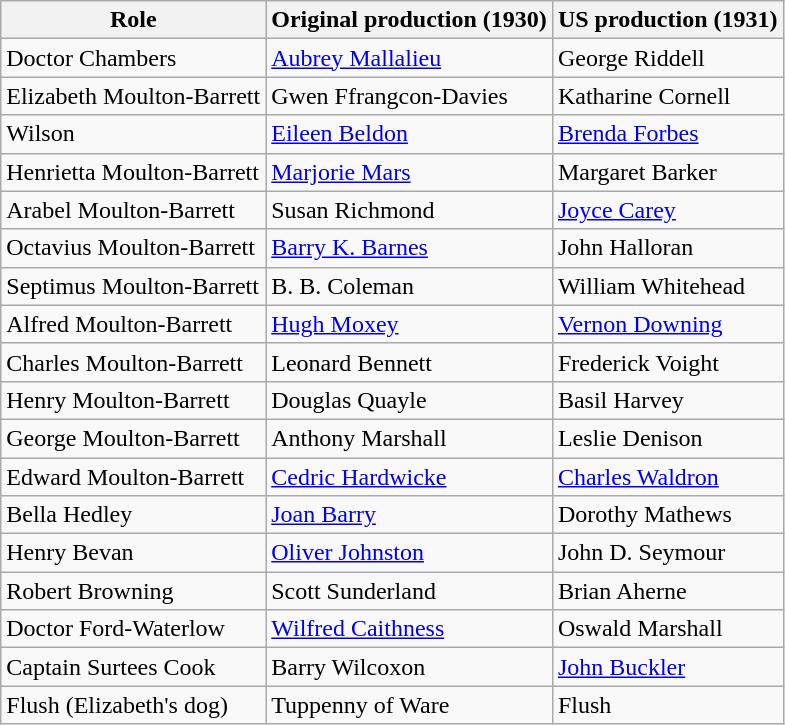<table class="wikitable plainrowheaders" style="text-align: left; margin-right: 0;">
<tr>
<th scope="col">Role</th>
<th scope="col">Original production (1930)</th>
<th scope="col">US production (1931)</th>
</tr>
<tr>
<td>Doctor Chambers</td>
<td><a href='#'>Aubrey Mallalieu</a></td>
<td>George Riddell</td>
</tr>
<tr>
<td>Elizabeth Moulton-Barrett</td>
<td>Gwen Ffrangcon-Davies</td>
<td>Katharine Cornell</td>
</tr>
<tr>
<td>Wilson</td>
<td><a href='#'>Eileen Beldon</a></td>
<td><a href='#'>Brenda Forbes</a></td>
</tr>
<tr>
<td>Henrietta Moulton-Barrett</td>
<td><a href='#'>Marjorie Mars</a></td>
<td>Margaret Barker</td>
</tr>
<tr>
<td>Arabel Moulton-Barrett</td>
<td>Susan Richmond</td>
<td><a href='#'>Joyce Carey</a></td>
</tr>
<tr>
<td>Octavius Moulton-Barrett</td>
<td><a href='#'>Barry K. Barnes</a></td>
<td>John Halloran</td>
</tr>
<tr>
<td>Septimus Moulton-Barrett</td>
<td>B. B. Coleman</td>
<td>William Whitehead</td>
</tr>
<tr>
<td>Alfred Moulton-Barrett</td>
<td><a href='#'>Hugh Moxey</a></td>
<td><a href='#'>Vernon Downing</a></td>
</tr>
<tr>
<td>Charles Moulton-Barrett</td>
<td>Leonard Bennett</td>
<td>Frederick Voight</td>
</tr>
<tr>
<td>Henry Moulton-Barrett</td>
<td>Douglas Quayle</td>
<td>Basil Harvey</td>
</tr>
<tr>
<td>George Moulton-Barrett</td>
<td>Anthony Marshall</td>
<td>Leslie Denison</td>
</tr>
<tr>
<td>Edward Moulton-Barrett</td>
<td><a href='#'>Cedric Hardwicke</a></td>
<td><a href='#'>Charles Waldron</a></td>
</tr>
<tr>
<td>Bella Hedley</td>
<td><a href='#'>Joan Barry</a></td>
<td>Dorothy Mathews</td>
</tr>
<tr>
<td>Henry Bevan</td>
<td><a href='#'>Oliver Johnston</a></td>
<td>John D. Seymour</td>
</tr>
<tr>
<td>Robert Browning</td>
<td>Scott Sunderland</td>
<td>Brian Aherne</td>
</tr>
<tr>
<td>Doctor Ford-Waterlow</td>
<td><a href='#'>Wilfred Caithness</a></td>
<td>Oswald Marshall</td>
</tr>
<tr>
<td>Captain Surtees Cook</td>
<td>Barry Wilcoxon</td>
<td><a href='#'>John Buckler</a></td>
</tr>
<tr>
<td>Flush (Elizabeth's dog)</td>
<td>Tuppenny of Ware</td>
<td>Flush</td>
</tr>
</table>
